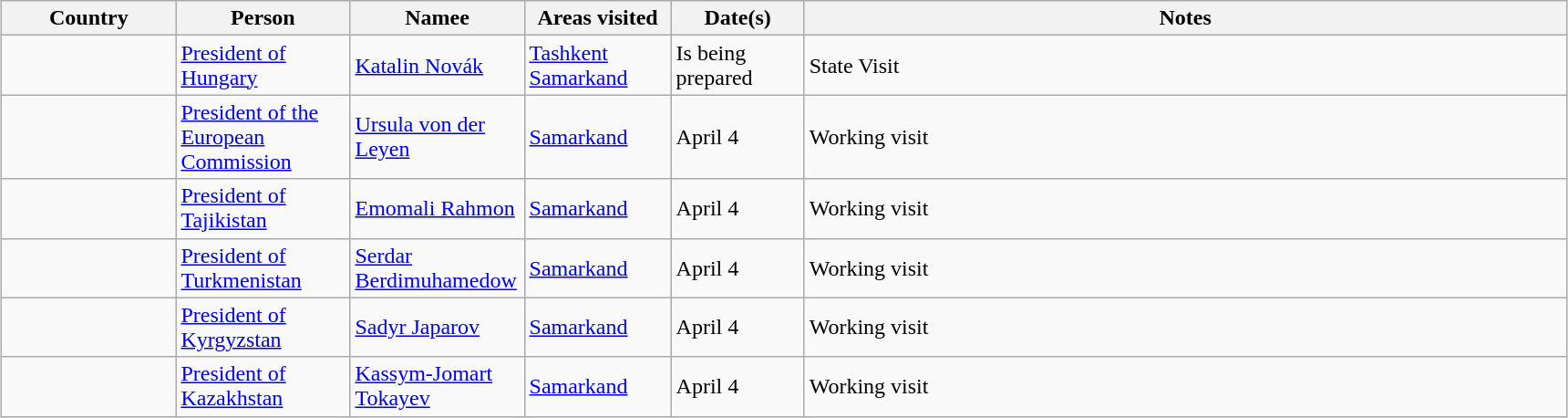<table class="wikitable" style="margin: 1em auto 1em auto">
<tr>
<th width="120">Country</th>
<th width="120">Person</th>
<th width="120">Namee</th>
<th width="100">Areas visited</th>
<th width="90">Date(s)</th>
<th width="550">Notes</th>
</tr>
<tr>
<td></td>
<td><a href='#'>President of Hungary</a></td>
<td><a href='#'>Katalin Novák</a></td>
<td><a href='#'>Tashkent</a> <a href='#'>Samarkand</a></td>
<td>Is being prepared</td>
<td>State Visit</td>
</tr>
<tr>
<td></td>
<td><a href='#'>President of the European Commission</a></td>
<td><a href='#'>Ursula von der Leyen</a></td>
<td><a href='#'>Samarkand</a></td>
<td>April 4</td>
<td>Working visit</td>
</tr>
<tr>
<td></td>
<td><a href='#'>President of Tajikistan</a></td>
<td><a href='#'>Emomali Rahmon</a></td>
<td><a href='#'>Samarkand</a></td>
<td>April 4</td>
<td>Working visit</td>
</tr>
<tr>
<td></td>
<td><a href='#'>President of Turkmenistan</a></td>
<td><a href='#'>Serdar Berdimuhamedow</a></td>
<td><a href='#'>Samarkand</a></td>
<td>April 4</td>
<td>Working visit</td>
</tr>
<tr>
<td></td>
<td><a href='#'>President of Kyrgyzstan</a></td>
<td><a href='#'>Sadyr Japarov</a></td>
<td><a href='#'>Samarkand</a></td>
<td>April 4</td>
<td>Working visit</td>
</tr>
<tr>
<td></td>
<td><a href='#'>President of Kazakhstan</a></td>
<td><a href='#'>Kassym-Jomart Tokayev</a></td>
<td><a href='#'>Samarkand</a></td>
<td>April 4</td>
<td>Working visit</td>
</tr>
</table>
